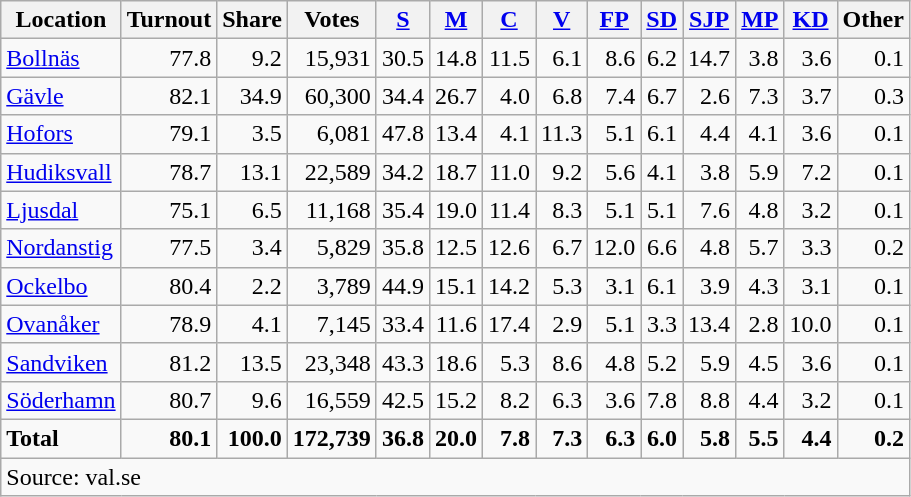<table class="wikitable sortable" style=text-align:right>
<tr>
<th>Location</th>
<th>Turnout</th>
<th>Share</th>
<th>Votes</th>
<th><a href='#'>S</a></th>
<th><a href='#'>M</a></th>
<th><a href='#'>C</a></th>
<th><a href='#'>V</a></th>
<th><a href='#'>FP</a></th>
<th><a href='#'>SD</a></th>
<th><a href='#'>SJP</a></th>
<th><a href='#'>MP</a></th>
<th><a href='#'>KD</a></th>
<th>Other</th>
</tr>
<tr>
<td align=left><a href='#'>Bollnäs</a></td>
<td>77.8</td>
<td>9.2</td>
<td>15,931</td>
<td>30.5</td>
<td>14.8</td>
<td>11.5</td>
<td>6.1</td>
<td>8.6</td>
<td>6.2</td>
<td>14.7</td>
<td>3.8</td>
<td>3.6</td>
<td>0.1</td>
</tr>
<tr>
<td align=left><a href='#'>Gävle</a></td>
<td>82.1</td>
<td>34.9</td>
<td>60,300</td>
<td>34.4</td>
<td>26.7</td>
<td>4.0</td>
<td>6.8</td>
<td>7.4</td>
<td>6.7</td>
<td>2.6</td>
<td>7.3</td>
<td>3.7</td>
<td>0.3</td>
</tr>
<tr>
<td align=left><a href='#'>Hofors</a></td>
<td>79.1</td>
<td>3.5</td>
<td>6,081</td>
<td>47.8</td>
<td>13.4</td>
<td>4.1</td>
<td>11.3</td>
<td>5.1</td>
<td>6.1</td>
<td>4.4</td>
<td>4.1</td>
<td>3.6</td>
<td>0.1</td>
</tr>
<tr>
<td align=left><a href='#'>Hudiksvall</a></td>
<td>78.7</td>
<td>13.1</td>
<td>22,589</td>
<td>34.2</td>
<td>18.7</td>
<td>11.0</td>
<td>9.2</td>
<td>5.6</td>
<td>4.1</td>
<td>3.8</td>
<td>5.9</td>
<td>7.2</td>
<td>0.1</td>
</tr>
<tr>
<td align=left><a href='#'>Ljusdal</a></td>
<td>75.1</td>
<td>6.5</td>
<td>11,168</td>
<td>35.4</td>
<td>19.0</td>
<td>11.4</td>
<td>8.3</td>
<td>5.1</td>
<td>5.1</td>
<td>7.6</td>
<td>4.8</td>
<td>3.2</td>
<td>0.1</td>
</tr>
<tr>
<td align=left><a href='#'>Nordanstig</a></td>
<td>77.5</td>
<td>3.4</td>
<td>5,829</td>
<td>35.8</td>
<td>12.5</td>
<td>12.6</td>
<td>6.7</td>
<td>12.0</td>
<td>6.6</td>
<td>4.8</td>
<td>5.7</td>
<td>3.3</td>
<td>0.2</td>
</tr>
<tr>
<td align=left><a href='#'>Ockelbo</a></td>
<td>80.4</td>
<td>2.2</td>
<td>3,789</td>
<td>44.9</td>
<td>15.1</td>
<td>14.2</td>
<td>5.3</td>
<td>3.1</td>
<td>6.1</td>
<td>3.9</td>
<td>4.3</td>
<td>3.1</td>
<td>0.1</td>
</tr>
<tr>
<td align=left><a href='#'>Ovanåker</a></td>
<td>78.9</td>
<td>4.1</td>
<td>7,145</td>
<td>33.4</td>
<td>11.6</td>
<td>17.4</td>
<td>2.9</td>
<td>5.1</td>
<td>3.3</td>
<td>13.4</td>
<td>2.8</td>
<td>10.0</td>
<td>0.1</td>
</tr>
<tr>
<td align=left><a href='#'>Sandviken</a></td>
<td>81.2</td>
<td>13.5</td>
<td>23,348</td>
<td>43.3</td>
<td>18.6</td>
<td>5.3</td>
<td>8.6</td>
<td>4.8</td>
<td>5.2</td>
<td>5.9</td>
<td>4.5</td>
<td>3.6</td>
<td>0.1</td>
</tr>
<tr>
<td align=left><a href='#'>Söderhamn</a></td>
<td>80.7</td>
<td>9.6</td>
<td>16,559</td>
<td>42.5</td>
<td>15.2</td>
<td>8.2</td>
<td>6.3</td>
<td>3.6</td>
<td>7.8</td>
<td>8.8</td>
<td>4.4</td>
<td>3.2</td>
<td>0.1</td>
</tr>
<tr>
<td align=left><strong>Total</strong></td>
<td><strong>80.1</strong></td>
<td><strong>100.0</strong></td>
<td><strong>172,739</strong></td>
<td><strong>36.8</strong></td>
<td><strong>20.0</strong></td>
<td><strong>7.8</strong></td>
<td><strong>7.3</strong></td>
<td><strong>6.3</strong></td>
<td><strong>6.0</strong></td>
<td><strong>5.8</strong></td>
<td><strong>5.5</strong></td>
<td><strong>4.4</strong></td>
<td><strong>0.2</strong></td>
</tr>
<tr>
<td align=left colspan=14>Source: val.se</td>
</tr>
</table>
